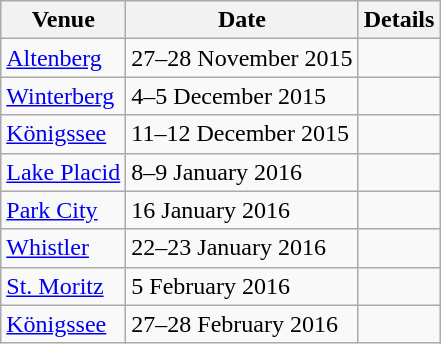<table class= wikitable>
<tr>
<th>Venue</th>
<th>Date</th>
<th>Details</th>
</tr>
<tr>
<td> <a href='#'>Altenberg</a></td>
<td>27–28 November 2015</td>
<td></td>
</tr>
<tr>
<td> <a href='#'>Winterberg</a></td>
<td>4–5 December 2015</td>
<td></td>
</tr>
<tr>
<td> <a href='#'>Königssee</a></td>
<td>11–12 December 2015</td>
<td></td>
</tr>
<tr>
<td> <a href='#'>Lake Placid</a></td>
<td>8–9 January 2016</td>
<td></td>
</tr>
<tr>
<td> <a href='#'>Park City</a></td>
<td>16 January 2016</td>
<td></td>
</tr>
<tr>
<td> <a href='#'>Whistler</a></td>
<td>22–23 January 2016</td>
<td></td>
</tr>
<tr>
<td> <a href='#'>St. Moritz</a></td>
<td>5 February 2016</td>
<td></td>
</tr>
<tr>
<td> <a href='#'>Königssee</a></td>
<td>27–28 February 2016</td>
<td></td>
</tr>
</table>
